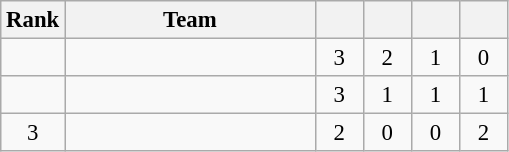<table class="wikitable" style="text-align:center; font-size:95%;">
<tr>
<th width=35>Rank</th>
<th width=160>Team</th>
<th width=25></th>
<th width=25></th>
<th width=25></th>
<th width=25></th>
</tr>
<tr>
<td></td>
<td align="left"></td>
<td>3</td>
<td>2</td>
<td>1</td>
<td>0</td>
</tr>
<tr>
<td></td>
<td align="left"></td>
<td>3</td>
<td>1</td>
<td>1</td>
<td>1</td>
</tr>
<tr>
<td>3</td>
<td align="left"></td>
<td>2</td>
<td>0</td>
<td>0</td>
<td>2</td>
</tr>
</table>
